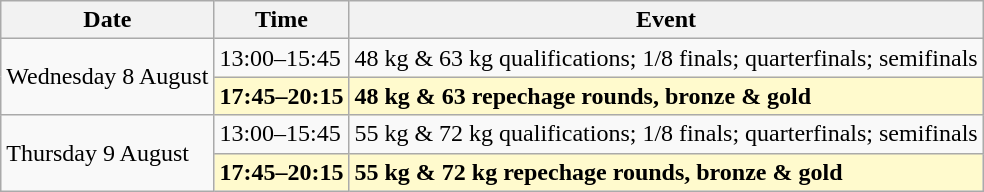<table class=wikitable>
<tr>
<th>Date</th>
<th>Time</th>
<th>Event</th>
</tr>
<tr>
<td rowspan="2">Wednesday 8 August</td>
<td>13:00–15:45</td>
<td>48 kg & 63 kg qualifications; 1/8 finals; quarterfinals; semifinals</td>
</tr>
<tr>
<td style=background:lemonchiffon><strong>17:45–20:15</strong></td>
<td style=background:lemonchiffon><strong>48 kg & 63 repechage rounds, bronze & gold</strong></td>
</tr>
<tr>
<td rowspan="2">Thursday 9 August</td>
<td>13:00–15:45</td>
<td>55 kg & 72 kg qualifications; 1/8 finals; quarterfinals; semifinals</td>
</tr>
<tr>
<td style=background:lemonchiffon><strong>17:45–20:15</strong></td>
<td style=background:lemonchiffon><strong>55 kg & 72 kg repechage rounds, bronze & gold</strong></td>
</tr>
</table>
